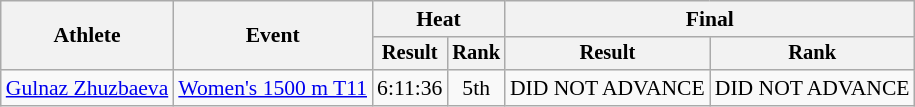<table class="wikitable" style="font-size:90%">
<tr>
<th rowspan="2">Athlete</th>
<th rowspan="2">Event</th>
<th colspan="2">Heat</th>
<th colspan="2">Final</th>
</tr>
<tr style="font-size:95%">
<th>Result</th>
<th>Rank</th>
<th>Result</th>
<th>Rank</th>
</tr>
<tr align=center>
<td align=left><a href='#'>Gulnaz Zhuzbaeva</a></td>
<td align=left><a href='#'>Women's 1500 m T11</a></td>
<td>6:11:36</td>
<td>5th</td>
<td>DID NOT ADVANCE</td>
<td>DID NOT ADVANCE</td>
</tr>
</table>
